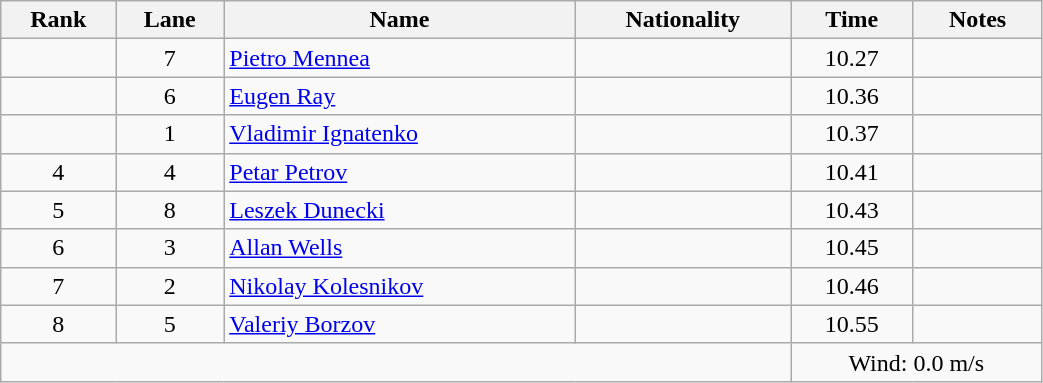<table class="wikitable sortable" style="text-align:center;width: 55%">
<tr>
<th>Rank</th>
<th>Lane</th>
<th>Name</th>
<th>Nationality</th>
<th>Time</th>
<th>Notes</th>
</tr>
<tr>
<td></td>
<td>7</td>
<td align=left><a href='#'>Pietro Mennea</a></td>
<td align=left></td>
<td>10.27</td>
<td></td>
</tr>
<tr>
<td></td>
<td>6</td>
<td align=left><a href='#'>Eugen Ray</a></td>
<td align=left></td>
<td>10.36</td>
<td></td>
</tr>
<tr>
<td></td>
<td>1</td>
<td align=left><a href='#'>Vladimir Ignatenko</a></td>
<td align=left></td>
<td>10.37</td>
<td></td>
</tr>
<tr>
<td>4</td>
<td>4</td>
<td align=left><a href='#'>Petar Petrov</a></td>
<td align=left></td>
<td>10.41</td>
<td></td>
</tr>
<tr>
<td>5</td>
<td>8</td>
<td align=left><a href='#'>Leszek Dunecki</a></td>
<td align=left></td>
<td>10.43</td>
<td></td>
</tr>
<tr>
<td>6</td>
<td>3</td>
<td align=left><a href='#'>Allan Wells</a></td>
<td align=left></td>
<td>10.45</td>
<td></td>
</tr>
<tr>
<td>7</td>
<td>2</td>
<td align=left><a href='#'>Nikolay Kolesnikov</a></td>
<td align=left></td>
<td>10.46</td>
<td></td>
</tr>
<tr>
<td>8</td>
<td>5</td>
<td align=left><a href='#'>Valeriy Borzov</a></td>
<td align=left></td>
<td>10.55</td>
<td></td>
</tr>
<tr>
<td colspan="4"></td>
<td colspan="2">Wind: 0.0 m/s</td>
</tr>
</table>
